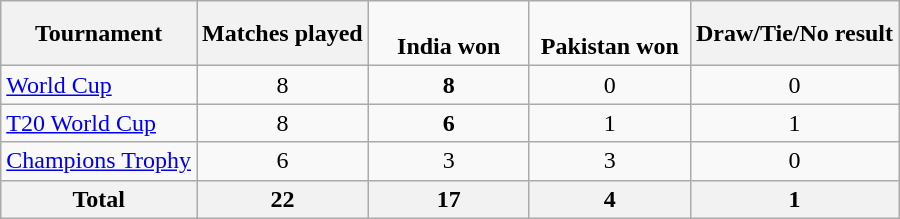<table class="wikitable" style="text-align:center">
<tr>
<th>Tournament</th>
<th>Matches played</th>
<td style="width:100px;" style="background-color:#0044AA"><span><br><strong>India won</strong></span></td>
<td style="width:100px;"style="background-color:green"><span><br><strong>Pakistan won</strong></span></td>
<th>Draw/Tie/No result</th>
</tr>
<tr>
<td style="text-align:left"><a href='#'>World Cup</a></td>
<td>8</td>
<td><strong>8</strong></td>
<td>0</td>
<td>0</td>
</tr>
<tr>
<td style="text-align:left"><a href='#'>T20 World Cup</a></td>
<td>8</td>
<td><strong>6</strong></td>
<td>1</td>
<td>1</td>
</tr>
<tr>
<td style="text-align:left"><a href='#'>Champions Trophy</a></td>
<td>6</td>
<td>3</td>
<td>3</td>
<td>0</td>
</tr>
<tr>
<th>Total</th>
<th>22</th>
<th>17</th>
<th>4</th>
<th>1</th>
</tr>
</table>
